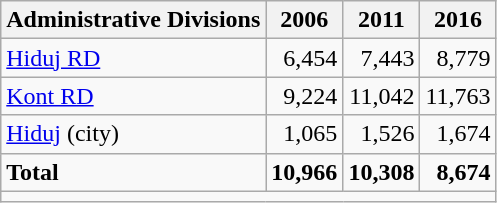<table class="wikitable">
<tr>
<th>Administrative Divisions</th>
<th>2006</th>
<th>2011</th>
<th>2016</th>
</tr>
<tr>
<td><a href='#'>Hiduj RD</a></td>
<td style="text-align: right;">6,454</td>
<td style="text-align: right;">7,443</td>
<td style="text-align: right;">8,779</td>
</tr>
<tr>
<td><a href='#'>Kont RD</a></td>
<td style="text-align: right;">9,224</td>
<td style="text-align: right;">11,042</td>
<td style="text-align: right;">11,763</td>
</tr>
<tr>
<td><a href='#'>Hiduj</a> (city)</td>
<td style="text-align: right;">1,065</td>
<td style="text-align: right;">1,526</td>
<td style="text-align: right;">1,674</td>
</tr>
<tr>
<td><strong>Total</strong></td>
<td style="text-align: right;"><strong>10,966</strong></td>
<td style="text-align: right;"><strong>10,308</strong></td>
<td style="text-align: right;"><strong>8,674</strong></td>
</tr>
<tr>
<td colspan=4></td>
</tr>
</table>
